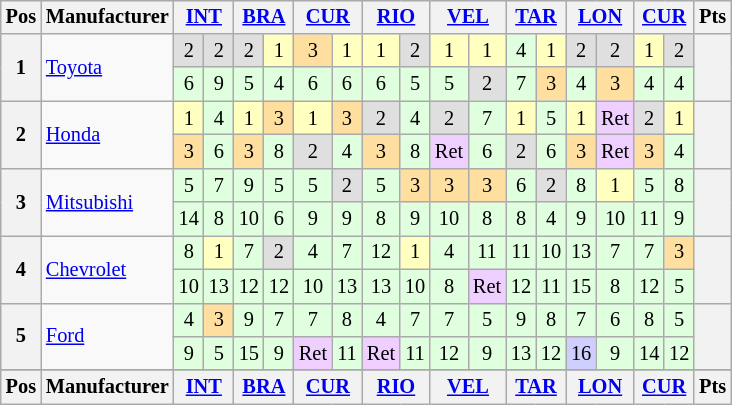<table align="left"| class="wikitable" style="font-size: 85%; text-align: center">
<tr valign="top">
<th valign="middle">Pos</th>
<th valign="middle">Manufacturer</th>
<th colspan=2><a href='#'>INT</a></th>
<th colspan=2><a href='#'>BRA</a></th>
<th colspan=2><a href='#'>CUR</a></th>
<th colspan=2><a href='#'>RIO</a></th>
<th colspan=2><a href='#'>VEL</a></th>
<th colspan=2><a href='#'>TAR</a></th>
<th colspan=2><a href='#'>LON</a></th>
<th colspan=2><a href='#'>CUR</a></th>
<th valign="middle">Pts</th>
</tr>
<tr>
<th rowspan=2>1</th>
<td align="left" rowspan=2><a href='#'>Toyota</a></td>
<td style="background:#DFDFDF;">2</td>
<td style="background:#DFDFDF;">2</td>
<td style="background:#DFDFDF;">2</td>
<td style="background:#FFFFBF;">1</td>
<td style="background:#ffdf9f;">3</td>
<td style="background:#FFFFBF;">1</td>
<td style="background:#FFFFBF;">1</td>
<td style="background:#DFDFDF;">2</td>
<td style="background:#FFFFBF;">1</td>
<td style="background:#FFFFBF;">1</td>
<td style="background:#dfffdf;">4</td>
<td style="background:#FFFFBF;">1</td>
<td style="background:#DFDFDF;">2</td>
<td style="background:#DFDFDF;">2</td>
<td style="background:#FFFFBF;">1</td>
<td style="background:#DFDFDF;">2</td>
<th rowspan=2></th>
</tr>
<tr>
<td style="background:#dfffdf;">6</td>
<td style="background:#dfffdf;">9</td>
<td style="background:#dfffdf;">5</td>
<td style="background:#dfffdf;">4</td>
<td style="background:#dfffdf;">6</td>
<td style="background:#dfffdf;">6</td>
<td style="background:#dfffdf;">6</td>
<td style="background:#dfffdf;">5</td>
<td style="background:#dfffdf;">5</td>
<td style="background:#DFDFDF;">2</td>
<td style="background:#dfffdf;">7</td>
<td style="background:#ffdf9f;">3</td>
<td style="background:#dfffdf;">4</td>
<td style="background:#ffdf9f;">3</td>
<td style="background:#dfffdf;">4</td>
<td style="background:#dfffdf;">4</td>
</tr>
<tr>
<th rowspan=2>2</th>
<td align="left" rowspan=2><a href='#'>Honda</a></td>
<td style="background:#FFFFBF;">1</td>
<td style="background:#DFFFDF;">4</td>
<td style="background:#FFFFBF;">1</td>
<td style="background:#ffdf9f;">3</td>
<td style="background:#FFFFBF;">1</td>
<td style="background:#ffdf9f;">3</td>
<td style="background:#DFDFDF;">2</td>
<td style="background:#DFFFDF;">4</td>
<td style="background:#DFDFDF;">2</td>
<td style="background:#DFFFDF;">7</td>
<td style="background:#FFFFBF;">1</td>
<td style="background:#DFFFDF;">5</td>
<td style="background:#FFFFBF;">1</td>
<td style="background:#efcfff;">Ret</td>
<td style="background:#DFDFDF;">2</td>
<td style="background:#FFFFBF;">1</td>
<th rowspan=2></th>
</tr>
<tr>
<td style="background:#ffdf9f;">3</td>
<td style="background:#dfffdf;">6</td>
<td style="background:#ffdf9f;">3</td>
<td style="background:#dfffdf;">8</td>
<td style="background:#DFDFDF;">2</td>
<td style="background:#dfffdf;">4</td>
<td style="background:#ffdf9f;">3</td>
<td style="background:#dfffdf;">8</td>
<td style="background:#efcfff;">Ret</td>
<td style="background:#dfffdf;">6</td>
<td style="background:#DFDFDF;">2</td>
<td style="background:#DFFFDF;">6</td>
<td style="background:#ffdf9f;">3</td>
<td style="background:#efcfff;">Ret</td>
<td style="background:#ffdf9f;">3</td>
<td style="background:#dfffdf;">4</td>
</tr>
<tr>
<th rowspan=2>3</th>
<td align="left" rowspan=2><a href='#'>Mitsubishi</a></td>
<td style="background:#dfffdf;">5</td>
<td style="background:#dfffdf;">7</td>
<td style="background:#dfffdf;">9</td>
<td style="background:#dfffdf;">5</td>
<td style="background:#dfffdf;">5</td>
<td style="background:#DFDFDF;">2</td>
<td style="background:#dfffdf;">5</td>
<td style="background:#ffdf9f;">3</td>
<td style="background:#ffdf9f;">3</td>
<td style="background:#ffdf9f;">3</td>
<td style="background:#dfffdf;">6</td>
<td style="background:#DFDFDF;">2</td>
<td style="background:#dfffdf;">8</td>
<td style="background:#FFFFBF;">1</td>
<td style="background:#dfffdf;">5</td>
<td style="background:#dfffdf;">8</td>
<th rowspan=2></th>
</tr>
<tr>
<td style="background:#dfffdf;">14</td>
<td style="background:#dfffdf;">8</td>
<td style="background:#dfffdf;">10</td>
<td style="background:#dfffdf;">6</td>
<td style="background:#dfffdf;">9</td>
<td style="background:#dfffdf;">9</td>
<td style="background:#dfffdf;">8</td>
<td style="background:#dfffdf;">9</td>
<td style="background:#dfffdf;">10</td>
<td style="background:#dfffdf;">8</td>
<td style="background:#dfffdf;">8</td>
<td style="background:#dfffdf;">4</td>
<td style="background:#dfffdf;">9</td>
<td style="background:#dfffdf;">10</td>
<td style="background:#dfffdf;">11</td>
<td style="background:#dfffdf;">9</td>
</tr>
<tr>
<th rowspan=2>4</th>
<td align="left" rowspan=2><a href='#'>Chevrolet</a></td>
<td style="background:#dfffdf;">8</td>
<td style="background:#FFFFBF;">1</td>
<td style="background:#dfffdf;">7</td>
<td style="background:#DFDFDF;">2</td>
<td style="background:#dfffdf;">4</td>
<td style="background:#dfffdf;">7</td>
<td style="background:#dfffdf;">12</td>
<td style="background:#FFFFBF;">1</td>
<td style="background:#dfffdf;">4</td>
<td style="background:#dfffdf;">11</td>
<td style="background:#dfffdf;">11</td>
<td style="background:#dfffdf;">10</td>
<td style="background:#dfffdf;">13</td>
<td style="background:#dfffdf;">7</td>
<td style="background:#dfffdf;">7</td>
<td style="background:#ffdf9f;">3</td>
<th rowspan=2></th>
</tr>
<tr>
<td style="background:#dfffdf;">10</td>
<td style="background:#dfffdf;">13</td>
<td style="background:#dfffdf;">12</td>
<td style="background:#dfffdf;">12</td>
<td style="background:#dfffdf;">10</td>
<td style="background:#dfffdf;">13</td>
<td style="background:#dfffdf;">13</td>
<td style="background:#dfffdf;">10</td>
<td style="background:#dfffdf;">8</td>
<td style="background:#efcfff;">Ret</td>
<td style="background:#dfffdf;">12</td>
<td style="background:#dfffdf;">11</td>
<td style="background:#dfffdf;">15</td>
<td style="background:#dfffdf;">8</td>
<td style="background:#dfffdf;">12</td>
<td style="background:#dfffdf;">5</td>
</tr>
<tr>
<th rowspan=2>5</th>
<td align="left" rowspan=2><a href='#'>Ford</a></td>
<td style="background:#DFFFDF;">4</td>
<td style="background:#ffdf9f;">3</td>
<td style="background:#DFFFDF;">9</td>
<td style="background:#DFFFDF;">7</td>
<td style="background:#DFFFDF;">7</td>
<td style="background:#DFFFDF;">8</td>
<td style="background:#DFFFDF;">4</td>
<td style="background:#DFFFDF;">7</td>
<td style="background:#DFFFDF;">7</td>
<td style="background:#DFFFDF;">5</td>
<td style="background:#DFFFDF;">9</td>
<td style="background:#DFFFDF;">8</td>
<td style="background:#DFFFDF;">7</td>
<td style="background:#DFFFDF;">6</td>
<td style="background:#DFFFDF;">8</td>
<td style="background:#DFFFDF;">5</td>
<th rowspan=2></th>
</tr>
<tr>
<td style="background:#DFFFDF;">9</td>
<td style="background:#DFFFDF;">5</td>
<td style="background:#DFFFDF;">15</td>
<td style="background:#DFFFDF;">9</td>
<td style="background:#efcfff;">Ret</td>
<td style="background:#dfffdf;">11</td>
<td style="background:#efcfff;">Ret</td>
<td style="background:#dfffdf;">11</td>
<td style="background:#DFFFDF;">12</td>
<td style="background:#DFFFDF;">9</td>
<td style="background:#DFFFDF;">13</td>
<td style="background:#DFFFDF;">12</td>
<td style="background:#cfcfff;">16</td>
<td style="background:#DFFFDF;">9</td>
<td style="background:#DFFFDF;">14</td>
<td style="background:#DFFFDF;">12</td>
</tr>
<tr>
</tr>
<tr valign="top">
<th valign="middle">Pos</th>
<th valign="middle">Manufacturer</th>
<th colspan=2><a href='#'>INT</a></th>
<th colspan=2><a href='#'>BRA</a></th>
<th colspan=2><a href='#'>CUR</a></th>
<th colspan=2><a href='#'>RIO</a></th>
<th colspan=2><a href='#'>VEL</a></th>
<th colspan=2><a href='#'>TAR</a></th>
<th colspan=2><a href='#'>LON</a></th>
<th colspan=2><a href='#'>CUR</a></th>
<th valign="middle">Pts</th>
</tr>
</table>
